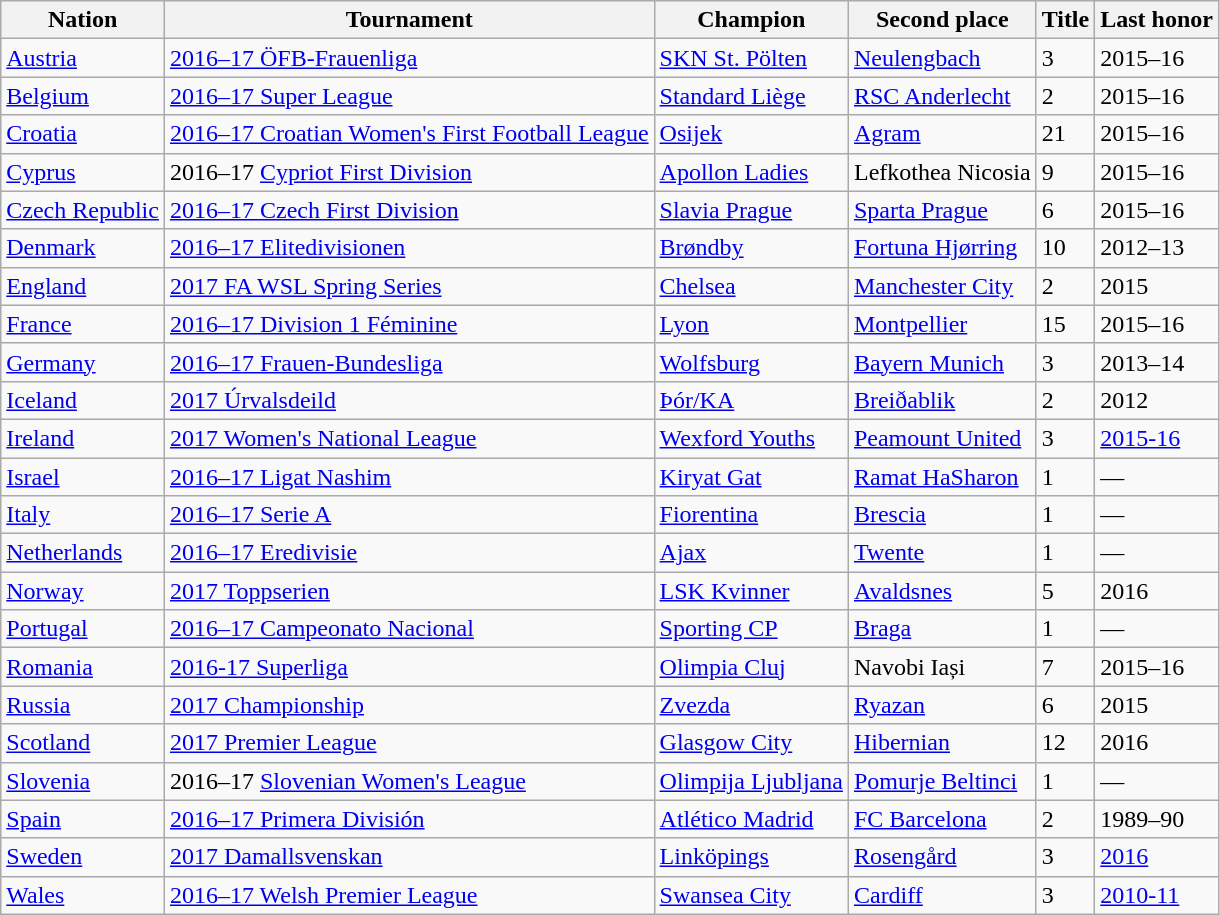<table class="wikitable sortable">
<tr>
<th>Nation</th>
<th>Tournament</th>
<th>Champion</th>
<th>Second place</th>
<th data-sort-type="number">Title</th>
<th>Last honor</th>
</tr>
<tr>
<td> <a href='#'>Austria</a></td>
<td><a href='#'>2016–17 ÖFB-Frauenliga</a></td>
<td><a href='#'>SKN St. Pölten</a></td>
<td><a href='#'>Neulengbach</a></td>
<td>3</td>
<td>2015–16</td>
</tr>
<tr>
<td> <a href='#'>Belgium</a></td>
<td><a href='#'>2016–17 Super League</a></td>
<td><a href='#'>Standard Liège</a></td>
<td><a href='#'>RSC Anderlecht</a></td>
<td>2</td>
<td>2015–16</td>
</tr>
<tr>
<td> <a href='#'>Croatia</a></td>
<td><a href='#'>2016–17 Croatian Women's First Football League</a></td>
<td><a href='#'>Osijek</a></td>
<td><a href='#'>Agram</a></td>
<td>21</td>
<td>2015–16</td>
</tr>
<tr>
<td> <a href='#'>Cyprus</a></td>
<td>2016–17 <a href='#'>Cypriot First Division</a></td>
<td><a href='#'>Apollon Ladies</a></td>
<td>Lefkothea Nicosia</td>
<td>9</td>
<td>2015–16</td>
</tr>
<tr>
<td> <a href='#'>Czech Republic</a></td>
<td><a href='#'>2016–17 Czech First Division</a></td>
<td><a href='#'>Slavia Prague</a></td>
<td><a href='#'>Sparta Prague</a></td>
<td>6</td>
<td>2015–16</td>
</tr>
<tr>
<td> <a href='#'>Denmark</a></td>
<td><a href='#'>2016–17 Elitedivisionen</a></td>
<td><a href='#'>Brøndby</a></td>
<td><a href='#'>Fortuna Hjørring</a></td>
<td>10</td>
<td>2012–13</td>
</tr>
<tr>
<td> <a href='#'>England</a></td>
<td><a href='#'>2017 FA WSL Spring Series</a></td>
<td><a href='#'>Chelsea</a></td>
<td><a href='#'>Manchester City</a></td>
<td>2</td>
<td>2015</td>
</tr>
<tr>
<td> <a href='#'>France</a></td>
<td><a href='#'>2016–17 Division 1 Féminine</a></td>
<td><a href='#'>Lyon</a></td>
<td><a href='#'>Montpellier</a></td>
<td>15</td>
<td>2015–16</td>
</tr>
<tr>
<td> <a href='#'>Germany</a></td>
<td><a href='#'>2016–17 Frauen-Bundesliga</a></td>
<td><a href='#'>Wolfsburg</a></td>
<td><a href='#'>Bayern Munich</a></td>
<td>3</td>
<td>2013–14</td>
</tr>
<tr>
<td> <a href='#'>Iceland</a></td>
<td><a href='#'>2017 Úrvalsdeild</a></td>
<td><a href='#'>Þór/KA</a></td>
<td><a href='#'>Breiðablik</a></td>
<td>2</td>
<td>2012</td>
</tr>
<tr>
<td> <a href='#'>Ireland</a></td>
<td><a href='#'>2017 Women's National League</a></td>
<td><a href='#'>Wexford Youths</a></td>
<td><a href='#'>Peamount United</a></td>
<td>3</td>
<td><a href='#'>2015-16</a></td>
</tr>
<tr>
<td> <a href='#'>Israel</a></td>
<td><a href='#'>2016–17 Ligat Nashim</a></td>
<td><a href='#'>Kiryat Gat</a></td>
<td><a href='#'>Ramat HaSharon</a></td>
<td>1</td>
<td>—</td>
</tr>
<tr>
<td> <a href='#'>Italy</a></td>
<td><a href='#'>2016–17 Serie A</a></td>
<td><a href='#'>Fiorentina</a></td>
<td><a href='#'>Brescia</a></td>
<td>1</td>
<td>—</td>
</tr>
<tr>
<td> <a href='#'>Netherlands</a></td>
<td><a href='#'>2016–17 Eredivisie</a></td>
<td><a href='#'>Ajax</a></td>
<td><a href='#'>Twente</a></td>
<td>1</td>
<td>—</td>
</tr>
<tr>
<td> <a href='#'>Norway</a></td>
<td><a href='#'>2017 Toppserien</a></td>
<td><a href='#'>LSK Kvinner</a></td>
<td><a href='#'>Avaldsnes</a></td>
<td>5</td>
<td>2016</td>
</tr>
<tr>
<td> <a href='#'>Portugal</a></td>
<td><a href='#'>2016–17 Campeonato Nacional</a></td>
<td><a href='#'>Sporting CP</a></td>
<td><a href='#'>Braga</a></td>
<td>1</td>
<td>—</td>
</tr>
<tr>
<td> <a href='#'>Romania</a></td>
<td><a href='#'>2016-17 Superliga</a></td>
<td><a href='#'>Olimpia Cluj</a></td>
<td>Navobi Iași</td>
<td>7</td>
<td>2015–16</td>
</tr>
<tr>
<td> <a href='#'>Russia</a></td>
<td><a href='#'>2017 Championship</a></td>
<td><a href='#'>Zvezda</a></td>
<td><a href='#'>Ryazan</a></td>
<td>6</td>
<td>2015</td>
</tr>
<tr>
<td> <a href='#'>Scotland</a></td>
<td><a href='#'>2017 Premier League</a></td>
<td><a href='#'>Glasgow City</a></td>
<td><a href='#'>Hibernian</a></td>
<td>12</td>
<td>2016</td>
</tr>
<tr>
<td> <a href='#'>Slovenia</a></td>
<td>2016–17 <a href='#'>Slovenian Women's League</a></td>
<td><a href='#'>Olimpija Ljubljana</a></td>
<td><a href='#'>Pomurje Beltinci</a></td>
<td>1</td>
<td>—</td>
</tr>
<tr>
<td> <a href='#'>Spain</a></td>
<td><a href='#'>2016–17 Primera División</a></td>
<td><a href='#'>Atlético Madrid</a></td>
<td><a href='#'>FC Barcelona</a></td>
<td>2</td>
<td>1989–90</td>
</tr>
<tr>
<td> <a href='#'>Sweden</a></td>
<td><a href='#'>2017 Damallsvenskan</a></td>
<td><a href='#'>Linköpings</a></td>
<td><a href='#'>Rosengård</a></td>
<td>3</td>
<td><a href='#'>2016</a></td>
</tr>
<tr>
<td> <a href='#'>Wales</a></td>
<td><a href='#'>2016–17 Welsh Premier League</a></td>
<td><a href='#'>Swansea City</a></td>
<td><a href='#'>Cardiff</a></td>
<td>3</td>
<td><a href='#'>2010-11</a></td>
</tr>
</table>
